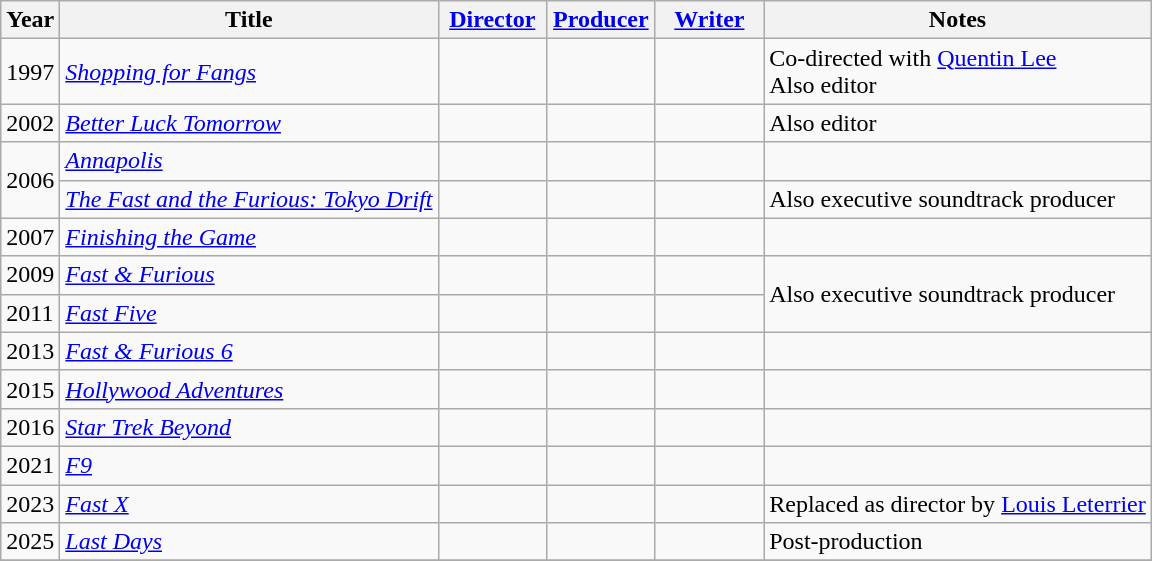<table class="wikitable">
<tr>
<th>Year</th>
<th>Title</th>
<th width="65"><a href='#'>Director</a></th>
<th width="65"><a href='#'>Producer</a></th>
<th width="65"><a href='#'>Writer</a></th>
<th>Notes</th>
</tr>
<tr>
<td>1997</td>
<td><em><a href='#'>Shopping for Fangs</a></em></td>
<td></td>
<td></td>
<td></td>
<td>Co-directed with <a href='#'>Quentin Lee</a><br>Also editor</td>
</tr>
<tr>
<td>2002</td>
<td><em><a href='#'>Better Luck Tomorrow</a></em></td>
<td></td>
<td></td>
<td></td>
<td>Also editor</td>
</tr>
<tr>
<td rowspan=2>2006</td>
<td><em><a href='#'>Annapolis</a></em></td>
<td></td>
<td></td>
<td></td>
<td></td>
</tr>
<tr>
<td><em><a href='#'>The Fast and the Furious: Tokyo Drift</a></em></td>
<td></td>
<td></td>
<td></td>
<td>Also executive soundtrack producer</td>
</tr>
<tr>
<td>2007</td>
<td><em><a href='#'>Finishing the Game</a></em></td>
<td></td>
<td></td>
<td></td>
<td></td>
</tr>
<tr>
<td>2009</td>
<td><em><a href='#'>Fast & Furious</a></em></td>
<td></td>
<td></td>
<td></td>
<td rowspan="2">Also executive soundtrack producer</td>
</tr>
<tr>
<td>2011</td>
<td><em><a href='#'>Fast Five</a></em></td>
<td></td>
<td></td>
<td></td>
</tr>
<tr>
<td>2013</td>
<td><em><a href='#'>Fast & Furious 6</a></em></td>
<td></td>
<td></td>
<td></td>
<td></td>
</tr>
<tr>
<td>2015</td>
<td><em><a href='#'>Hollywood Adventures</a></em></td>
<td></td>
<td></td>
<td></td>
<td></td>
</tr>
<tr>
<td>2016</td>
<td><em><a href='#'>Star Trek Beyond</a></em></td>
<td></td>
<td></td>
<td></td>
<td></td>
</tr>
<tr>
<td>2021</td>
<td><em><a href='#'>F9</a></em></td>
<td></td>
<td></td>
<td></td>
<td></td>
</tr>
<tr>
<td>2023</td>
<td><em><a href='#'>Fast X</a></em></td>
<td></td>
<td></td>
<td></td>
<td>Replaced as director by <a href='#'>Louis Leterrier</a></td>
</tr>
<tr>
<td>2025</td>
<td><em><a href='#'>Last Days</a></em></td>
<td></td>
<td></td>
<td></td>
<td>Post-production</td>
</tr>
<tr>
</tr>
</table>
